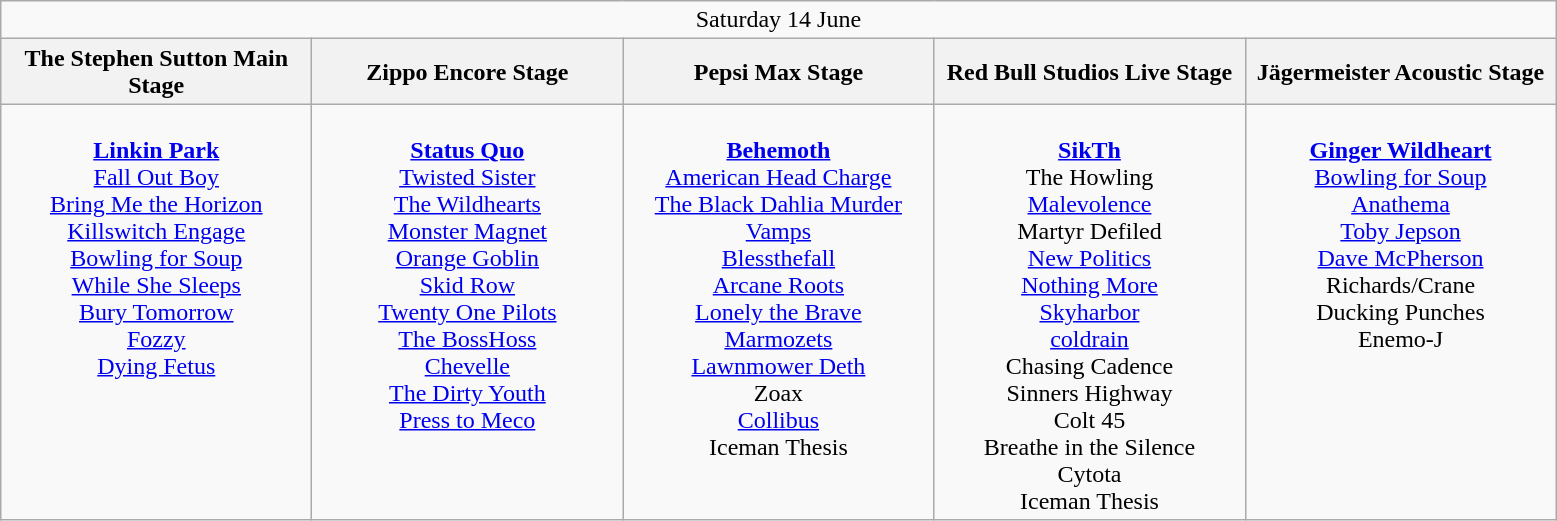<table class="wikitable">
<tr>
<td colspan="5" style="text-align:center;">Saturday 14 June</td>
</tr>
<tr>
<th>The Stephen Sutton Main Stage</th>
<th>Zippo Encore Stage</th>
<th>Pepsi Max Stage</th>
<th>Red Bull Studios Live Stage</th>
<th>Jägermeister Acoustic Stage</th>
</tr>
<tr>
<td style="text-align:center; vertical-align:top; width:200px;"><br><strong><a href='#'>Linkin Park</a></strong><br>
<a href='#'>Fall Out Boy</a><br>
<a href='#'>Bring Me the Horizon</a><br>
<a href='#'>Killswitch Engage</a><br>
<a href='#'>Bowling for Soup</a><br>
<a href='#'>While She Sleeps</a><br>
<a href='#'>Bury Tomorrow</a><br>
<a href='#'>Fozzy</a><br>
<a href='#'>Dying Fetus</a><br></td>
<td style="text-align:center; vertical-align:top; width:200px;"><br><strong><a href='#'>Status Quo</a></strong><br>
<a href='#'>Twisted Sister</a><br>
<a href='#'>The Wildhearts</a> <br>
<a href='#'>Monster Magnet</a> <br>
<a href='#'>Orange Goblin</a> <br>
<a href='#'>Skid Row</a><br>
<a href='#'>Twenty One Pilots</a> <br>
<a href='#'>The BossHoss</a><br>
<a href='#'>Chevelle</a> <br>
<a href='#'>The Dirty Youth</a> <br>
<a href='#'>Press to Meco</a></td>
<td style="text-align:center; vertical-align:top; width:200px;"><br><strong><a href='#'>Behemoth</a></strong> <br>
<a href='#'>American Head Charge</a> <br>
<a href='#'>The Black Dahlia Murder</a> <br>
<a href='#'>Vamps</a> <br>
<a href='#'>Blessthefall</a> <br>
<a href='#'>Arcane Roots</a> <br>
<a href='#'>Lonely the Brave</a> <br>
<a href='#'>Marmozets</a> <br>
<a href='#'>Lawnmower Deth</a> <br> 
Zoax <br>
<a href='#'>Collibus</a> <br>
Iceman Thesis <br></td>
<td style="text-align:center; vertical-align:top; width:200px;"><br><strong><a href='#'>SikTh</a></strong><br>
The Howling <br>
<a href='#'>Malevolence</a><br>
Martyr Defiled <br>
<a href='#'>New Politics</a> <br>
<a href='#'>Nothing More</a><br>
<a href='#'>Skyharbor</a> <br>
<a href='#'>coldrain</a> <br>
Chasing Cadence <br>
Sinners Highway <br>
Colt 45 <br>
Breathe in the Silence <br>
Cytota <br>
Iceman Thesis <br></td>
<td style="text-align:center; vertical-align:top; width:200px;"><br><strong><a href='#'>Ginger Wildheart</a></strong><br>
<a href='#'>Bowling for Soup</a><br>
<a href='#'>Anathema</a> <br>
<a href='#'>Toby Jepson</a> <br>
<a href='#'>Dave McPherson</a> <br>
Richards/Crane <br>
Ducking Punches <br> 
Enemo-J <br></td>
</tr>
</table>
